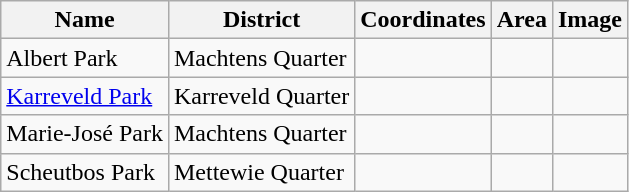<table class="wikitable sortable">
<tr>
<th>Name</th>
<th>District</th>
<th>Coordinates</th>
<th>Area</th>
<th>Image</th>
</tr>
<tr>
<td>Albert Park</td>
<td>Machtens Quarter</td>
<td></td>
<td></td>
<td></td>
</tr>
<tr>
<td><a href='#'>Karreveld Park</a></td>
<td>Karreveld Quarter</td>
<td></td>
<td></td>
<td></td>
</tr>
<tr>
<td>Marie-José Park</td>
<td>Machtens Quarter</td>
<td></td>
<td></td>
<td></td>
</tr>
<tr>
<td>Scheutbos Park</td>
<td>Mettewie Quarter</td>
<td></td>
<td></td>
<td></td>
</tr>
</table>
